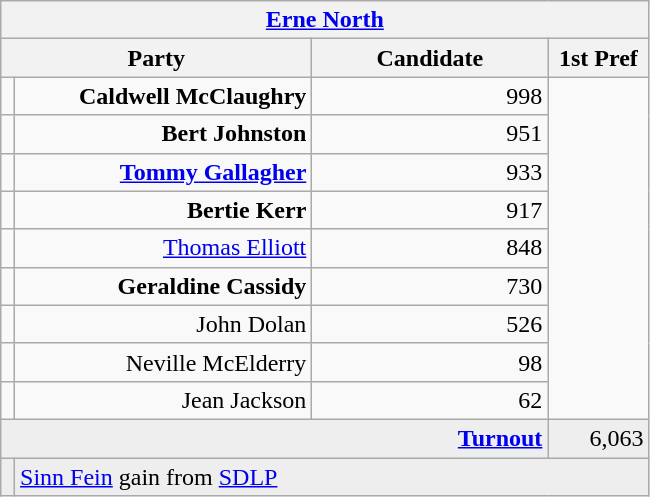<table class="wikitable">
<tr>
<th colspan="4" align="center"><a href='#'>Erne North</a></th>
</tr>
<tr>
<th colspan="2" align="center" width=200>Party</th>
<th width=150>Candidate</th>
<th width=60>1st Pref</th>
</tr>
<tr>
<td></td>
<td align="right"><strong>Caldwell McClaughry</strong></td>
<td align="right">998</td>
</tr>
<tr>
<td></td>
<td align="right"><strong>Bert Johnston</strong></td>
<td align="right">951</td>
</tr>
<tr>
<td></td>
<td align="right"><strong><a href='#'>Tommy Gallagher</a></strong></td>
<td align="right">933</td>
</tr>
<tr>
<td></td>
<td align="right"><strong>Bertie Kerr</strong></td>
<td align="right">917</td>
</tr>
<tr>
<td></td>
<td align="right"><a href='#'>Thomas Elliott</a></td>
<td align="right">848</td>
</tr>
<tr>
<td></td>
<td align="right"><strong>Geraldine Cassidy</strong></td>
<td align="right">730</td>
</tr>
<tr>
<td></td>
<td align="right">John Dolan</td>
<td align="right">526</td>
</tr>
<tr>
<td></td>
<td align="right">Neville McElderry</td>
<td align="right">98</td>
</tr>
<tr>
<td></td>
<td align="right">Jean Jackson</td>
<td align="right">62</td>
</tr>
<tr bgcolor="EEEEEE">
<td colspan=3 align="right"><strong><a href='#'>Turnout</a></strong></td>
<td align="right">6,063</td>
</tr>
<tr bgcolor="EEEEEE">
<td bgcolor=></td>
<td colspan=3 bgcolor="EEEEEE"><a href='#'>Sinn Fein</a> gain from <a href='#'>SDLP</a></td>
</tr>
</table>
